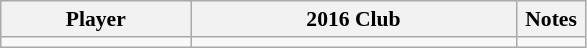<table class="wikitable" style="font-size:90%">
<tr style="background:#efefef;">
<th style="width:120px;">Player</th>
<th style="width:210px;">2016 Club</th>
<th style="width:40px;">Notes</th>
</tr>
<tr>
<td></td>
<td></td>
<td></td>
</tr>
</table>
